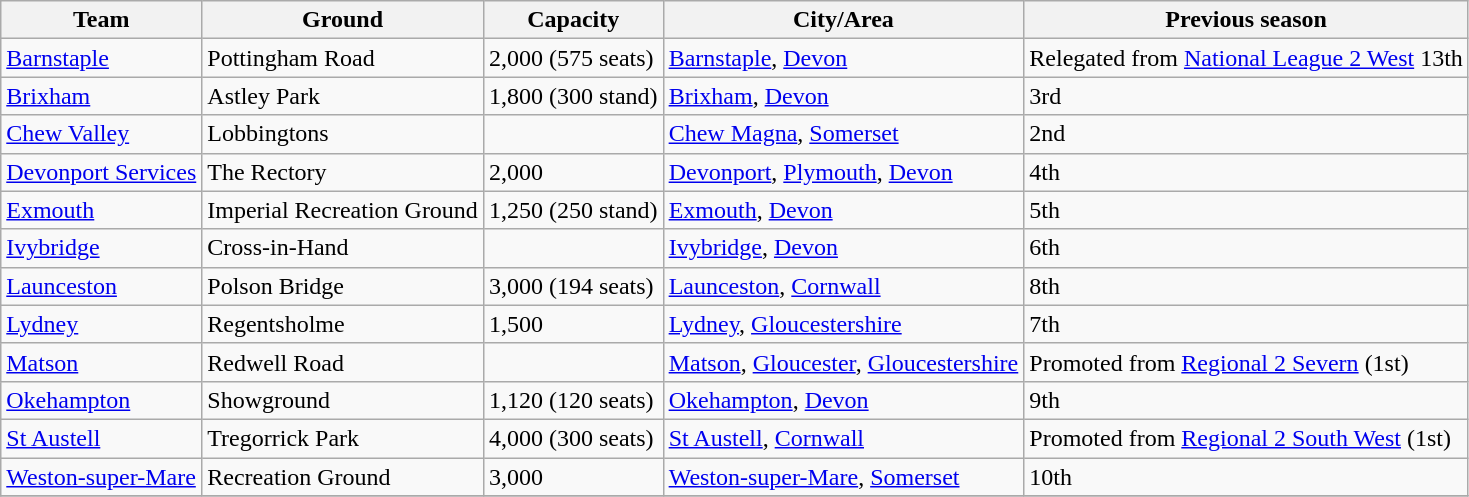<table class="wikitable sortable">
<tr>
<th>Team</th>
<th>Ground</th>
<th>Capacity</th>
<th>City/Area</th>
<th>Previous season</th>
</tr>
<tr>
<td><a href='#'>Barnstaple</a></td>
<td>Pottingham Road</td>
<td>2,000 (575 seats)</td>
<td><a href='#'>Barnstaple</a>, <a href='#'>Devon</a></td>
<td>Relegated from <a href='#'>National League 2 West</a> 13th</td>
</tr>
<tr>
<td><a href='#'>Brixham</a></td>
<td>Astley Park</td>
<td>1,800 (300 stand)</td>
<td><a href='#'>Brixham</a>, <a href='#'>Devon</a></td>
<td>3rd</td>
</tr>
<tr>
<td><a href='#'>Chew Valley</a></td>
<td>Lobbingtons</td>
<td></td>
<td><a href='#'>Chew Magna</a>, <a href='#'>Somerset</a></td>
<td>2nd</td>
</tr>
<tr>
<td><a href='#'>Devonport Services</a></td>
<td>The Rectory</td>
<td>2,000</td>
<td><a href='#'>Devonport</a>, <a href='#'>Plymouth</a>, <a href='#'>Devon</a></td>
<td>4th</td>
</tr>
<tr>
<td><a href='#'>Exmouth</a></td>
<td>Imperial Recreation Ground</td>
<td>1,250 (250 stand)</td>
<td><a href='#'>Exmouth</a>, <a href='#'>Devon</a></td>
<td>5th</td>
</tr>
<tr>
<td><a href='#'>Ivybridge</a></td>
<td>Cross-in-Hand</td>
<td></td>
<td><a href='#'>Ivybridge</a>, <a href='#'>Devon</a></td>
<td>6th</td>
</tr>
<tr>
<td><a href='#'>Launceston</a></td>
<td>Polson Bridge</td>
<td>3,000 (194 seats)</td>
<td><a href='#'>Launceston</a>, <a href='#'>Cornwall</a></td>
<td>8th</td>
</tr>
<tr>
<td><a href='#'>Lydney</a></td>
<td>Regentsholme</td>
<td>1,500</td>
<td><a href='#'>Lydney</a>, <a href='#'>Gloucestershire</a></td>
<td>7th</td>
</tr>
<tr>
<td><a href='#'>Matson</a></td>
<td>Redwell Road</td>
<td></td>
<td><a href='#'>Matson</a>, <a href='#'>Gloucester</a>, <a href='#'>Gloucestershire</a></td>
<td>Promoted from <a href='#'>Regional 2 Severn</a> (1st)</td>
</tr>
<tr>
<td><a href='#'>Okehampton</a></td>
<td>Showground</td>
<td>1,120 (120 seats)</td>
<td><a href='#'>Okehampton</a>, <a href='#'>Devon</a></td>
<td>9th</td>
</tr>
<tr>
<td><a href='#'>St Austell</a></td>
<td>Tregorrick Park</td>
<td>4,000 (300 seats)</td>
<td><a href='#'>St Austell</a>, <a href='#'>Cornwall</a></td>
<td>Promoted from <a href='#'>Regional 2 South West</a> (1st)</td>
</tr>
<tr>
<td><a href='#'>Weston-super-Mare</a></td>
<td>Recreation Ground</td>
<td>3,000</td>
<td><a href='#'>Weston-super-Mare</a>, <a href='#'>Somerset</a></td>
<td>10th</td>
</tr>
<tr>
</tr>
</table>
